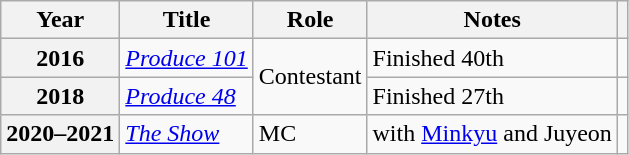<table class="wikitable plainrowheaders">
<tr>
<th scope="col">Year</th>
<th scope="col">Title</th>
<th scope="col">Role</th>
<th scope="col">Notes</th>
<th scope="col" class="unsortable"></th>
</tr>
<tr>
<th scope="row">2016</th>
<td><em><a href='#'>Produce 101</a></em></td>
<td rowspan="2">Contestant</td>
<td>Finished 40th</td>
<td style="text-align:center"></td>
</tr>
<tr>
<th scope="row">2018</th>
<td><em><a href='#'>Produce 48</a></em></td>
<td>Finished 27th</td>
<td style="text-align:center"></td>
</tr>
<tr>
<th scope="row">2020–2021</th>
<td><em><a href='#'>The Show</a></em></td>
<td>MC</td>
<td>with <a href='#'>Minkyu</a> and Juyeon</td>
<td style="text-align:center"></td>
</tr>
</table>
